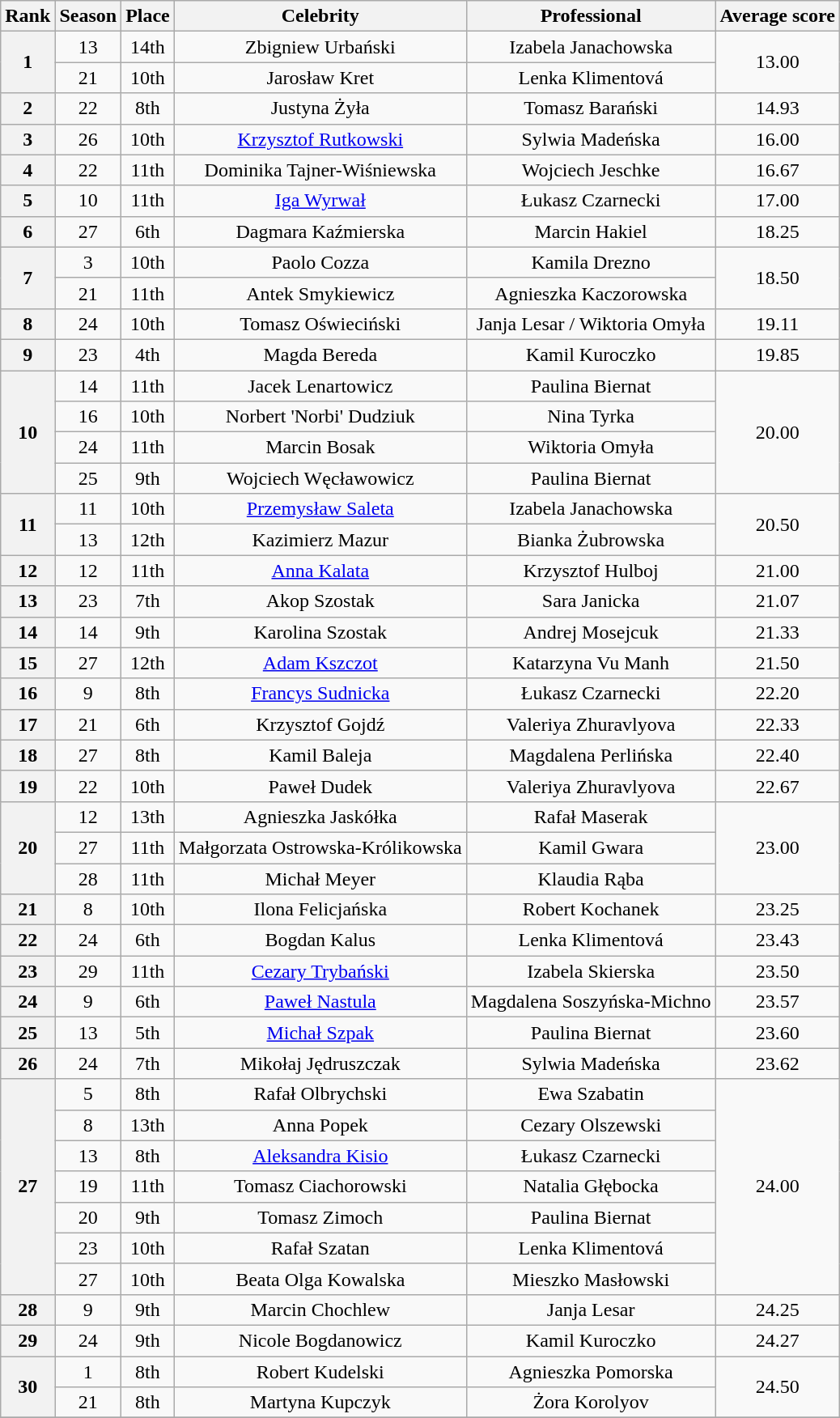<table class="wikitable collapsible collapsed" style="text-align: center; width: auto">
<tr>
<th>Rank</th>
<th>Season</th>
<th>Place</th>
<th>Celebrity</th>
<th>Professional</th>
<th>Average score</th>
</tr>
<tr>
<th rowspan=2>1</th>
<td>13</td>
<td>14th</td>
<td>Zbigniew Urbański</td>
<td>Izabela Janachowska</td>
<td rowspan=2>13.00</td>
</tr>
<tr>
<td>21</td>
<td>10th</td>
<td>Jarosław Kret</td>
<td>Lenka Klimentová</td>
</tr>
<tr>
<th>2</th>
<td>22</td>
<td>8th</td>
<td>Justyna Żyła</td>
<td>Tomasz Barański</td>
<td>14.93</td>
</tr>
<tr>
<th>3</th>
<td>26</td>
<td>10th</td>
<td><a href='#'>Krzysztof Rutkowski</a></td>
<td>Sylwia Madeńska</td>
<td>16.00</td>
</tr>
<tr>
<th>4</th>
<td>22</td>
<td>11th</td>
<td>Dominika Tajner-Wiśniewska</td>
<td>Wojciech Jeschke</td>
<td>16.67</td>
</tr>
<tr>
<th>5</th>
<td>10</td>
<td>11th</td>
<td><a href='#'>Iga Wyrwał</a></td>
<td>Łukasz Czarnecki</td>
<td>17.00</td>
</tr>
<tr>
<th>6</th>
<td>27</td>
<td>6th</td>
<td>Dagmara Kaźmierska</td>
<td>Marcin Hakiel</td>
<td>18.25</td>
</tr>
<tr>
<th rowspan=2>7</th>
<td>3</td>
<td>10th</td>
<td>Paolo Cozza</td>
<td>Kamila Drezno</td>
<td rowspan=2>18.50</td>
</tr>
<tr>
<td>21</td>
<td>11th</td>
<td>Antek Smykiewicz</td>
<td>Agnieszka Kaczorowska</td>
</tr>
<tr>
<th>8</th>
<td>24</td>
<td>10th</td>
<td>Tomasz Oświeciński</td>
<td>Janja Lesar / Wiktoria Omyła</td>
<td>19.11</td>
</tr>
<tr>
<th>9</th>
<td>23</td>
<td>4th</td>
<td>Magda Bereda</td>
<td>Kamil Kuroczko</td>
<td>19.85</td>
</tr>
<tr>
<th rowspan=4>10</th>
<td>14</td>
<td>11th</td>
<td>Jacek Lenartowicz</td>
<td>Paulina Biernat</td>
<td rowspan=4>20.00</td>
</tr>
<tr>
<td>16</td>
<td>10th</td>
<td>Norbert 'Norbi' Dudziuk</td>
<td>Nina Tyrka</td>
</tr>
<tr>
<td>24</td>
<td>11th</td>
<td>Marcin Bosak</td>
<td>Wiktoria Omyła</td>
</tr>
<tr>
<td>25</td>
<td>9th</td>
<td>Wojciech Węcławowicz</td>
<td>Paulina Biernat</td>
</tr>
<tr>
<th rowspan=2>11</th>
<td>11</td>
<td>10th</td>
<td><a href='#'>Przemysław Saleta</a></td>
<td>Izabela Janachowska</td>
<td rowspan=2>20.50</td>
</tr>
<tr>
<td>13</td>
<td>12th</td>
<td>Kazimierz Mazur</td>
<td>Bianka Żubrowska</td>
</tr>
<tr>
<th>12</th>
<td>12</td>
<td>11th</td>
<td><a href='#'>Anna Kalata</a></td>
<td>Krzysztof Hulboj</td>
<td>21.00</td>
</tr>
<tr>
<th>13</th>
<td>23</td>
<td>7th</td>
<td>Akop Szostak</td>
<td>Sara Janicka</td>
<td>21.07</td>
</tr>
<tr>
<th>14</th>
<td>14</td>
<td>9th</td>
<td>Karolina Szostak</td>
<td>Andrej Mosejcuk</td>
<td>21.33</td>
</tr>
<tr>
<th>15</th>
<td>27</td>
<td>12th</td>
<td><a href='#'>Adam Kszczot</a></td>
<td>Katarzyna Vu Manh</td>
<td>21.50</td>
</tr>
<tr>
<th>16</th>
<td>9</td>
<td>8th</td>
<td><a href='#'>Francys Sudnicka</a></td>
<td>Łukasz Czarnecki</td>
<td>22.20</td>
</tr>
<tr>
<th>17</th>
<td>21</td>
<td>6th</td>
<td>Krzysztof Gojdź</td>
<td>Valeriya Zhuravlyova</td>
<td>22.33</td>
</tr>
<tr>
<th>18</th>
<td>27</td>
<td>8th</td>
<td>Kamil Baleja</td>
<td>Magdalena Perlińska</td>
<td>22.40</td>
</tr>
<tr>
<th>19</th>
<td>22</td>
<td>10th</td>
<td>Paweł Dudek</td>
<td>Valeriya Zhuravlyova</td>
<td>22.67</td>
</tr>
<tr>
<th rowspan=3>20</th>
<td>12</td>
<td>13th</td>
<td>Agnieszka Jaskółka</td>
<td>Rafał Maserak</td>
<td rowspan=3>23.00</td>
</tr>
<tr>
<td>27</td>
<td>11th</td>
<td>Małgorzata Ostrowska-Królikowska</td>
<td>Kamil Gwara</td>
</tr>
<tr>
<td>28</td>
<td>11th</td>
<td>Michał Meyer</td>
<td>Klaudia Rąba</td>
</tr>
<tr>
<th>21</th>
<td>8</td>
<td>10th</td>
<td>Ilona Felicjańska</td>
<td>Robert Kochanek</td>
<td>23.25</td>
</tr>
<tr>
<th>22</th>
<td>24</td>
<td>6th</td>
<td>Bogdan Kalus</td>
<td>Lenka Klimentová</td>
<td>23.43</td>
</tr>
<tr>
<th>23</th>
<td>29</td>
<td>11th</td>
<td><a href='#'>Cezary Trybański</a></td>
<td>Izabela Skierska</td>
<td>23.50</td>
</tr>
<tr>
<th>24</th>
<td>9</td>
<td>6th</td>
<td><a href='#'>Paweł Nastula</a></td>
<td>Magdalena Soszyńska-Michno</td>
<td>23.57</td>
</tr>
<tr>
<th>25</th>
<td>13</td>
<td>5th</td>
<td><a href='#'>Michał Szpak</a></td>
<td>Paulina Biernat</td>
<td>23.60</td>
</tr>
<tr>
<th>26</th>
<td>24</td>
<td>7th</td>
<td>Mikołaj Jędruszczak</td>
<td>Sylwia Madeńska</td>
<td>23.62</td>
</tr>
<tr>
<th rowspan=7>27</th>
<td>5</td>
<td>8th</td>
<td>Rafał Olbrychski</td>
<td>Ewa Szabatin</td>
<td rowspan=7>24.00</td>
</tr>
<tr>
<td>8</td>
<td>13th</td>
<td>Anna Popek</td>
<td>Cezary Olszewski</td>
</tr>
<tr>
<td>13</td>
<td>8th</td>
<td><a href='#'>Aleksandra Kisio</a></td>
<td>Łukasz Czarnecki</td>
</tr>
<tr>
<td>19</td>
<td>11th</td>
<td>Tomasz Ciachorowski</td>
<td>Natalia Głębocka</td>
</tr>
<tr>
<td>20</td>
<td>9th</td>
<td>Tomasz Zimoch</td>
<td>Paulina Biernat</td>
</tr>
<tr>
<td>23</td>
<td>10th</td>
<td>Rafał Szatan</td>
<td>Lenka Klimentová</td>
</tr>
<tr>
<td>27</td>
<td>10th</td>
<td>Beata Olga Kowalska</td>
<td>Mieszko Masłowski</td>
</tr>
<tr>
<th>28</th>
<td>9</td>
<td>9th</td>
<td>Marcin Chochlew</td>
<td>Janja Lesar</td>
<td>24.25</td>
</tr>
<tr>
<th>29</th>
<td>24</td>
<td>9th</td>
<td>Nicole Bogdanowicz</td>
<td>Kamil Kuroczko</td>
<td>24.27</td>
</tr>
<tr>
<th rowspan=2>30</th>
<td>1</td>
<td>8th</td>
<td>Robert Kudelski</td>
<td>Agnieszka Pomorska</td>
<td rowspan=2>24.50</td>
</tr>
<tr>
<td>21</td>
<td>8th</td>
<td>Martyna Kupczyk</td>
<td>Żora Korolyov</td>
</tr>
<tr>
</tr>
</table>
